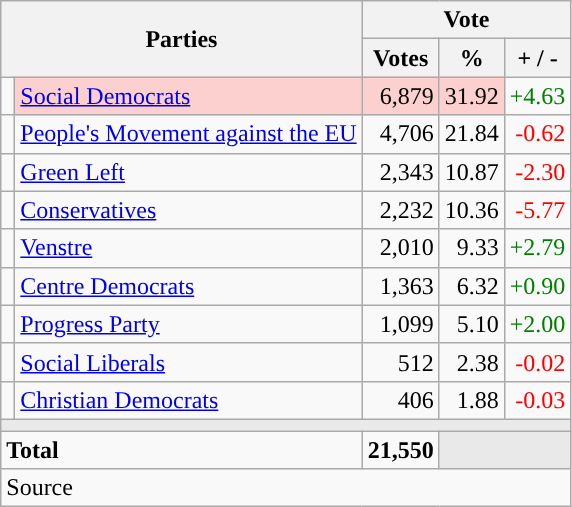<table class="wikitable" style="text-align:right;">
<tr>
<th style="text-align:centre;" rowspan="2" colspan="2" width="225">Parties</th>
<th colspan="3">Vote</th>
</tr>
<tr>
<th width="15">Votes</th>
<th width="15">%</th>
<th width="15">+ / -</th>
</tr>
<tr>
<td width="2" style="color:inherit;background:"></td>
<td bgcolor=#fbd0ce   align="left"><a href='#'>Social Democrats</a></td>
<td bgcolor=#fbd0ce>6,879</td>
<td bgcolor=#fbd0ce>31.92</td>
<td style=color:green;>+4.63</td>
</tr>
<tr>
<td width="2" style="color:inherit;background:"></td>
<td align="left"><a href='#'>People's Movement against the EU</a></td>
<td>4,706</td>
<td>21.84</td>
<td style=color:red;>-0.62</td>
</tr>
<tr>
<td width="2" style="color:inherit;background:"></td>
<td align="left"><a href='#'>Green Left</a></td>
<td>2,343</td>
<td>10.87</td>
<td style=color:red;>-2.30</td>
</tr>
<tr>
<td width="2" style="color:inherit;background:"></td>
<td align="left"><a href='#'>Conservatives</a></td>
<td>2,232</td>
<td>10.36</td>
<td style=color:red;>-5.77</td>
</tr>
<tr>
<td width="2" style="color:inherit;background:"></td>
<td align="left"><a href='#'>Venstre</a></td>
<td>2,010</td>
<td>9.33</td>
<td style=color:green;>+2.79</td>
</tr>
<tr>
<td width="2" style="color:inherit;background:"></td>
<td align="left"><a href='#'>Centre Democrats</a></td>
<td>1,363</td>
<td>6.32</td>
<td style=color:green;>+0.90</td>
</tr>
<tr>
<td width="2" style="color:inherit;background:"></td>
<td align="left"><a href='#'>Progress Party</a></td>
<td>1,099</td>
<td>5.10</td>
<td style=color:green;>+2.00</td>
</tr>
<tr>
<td width="2" style="color:inherit;background:"></td>
<td align="left"><a href='#'>Social Liberals</a></td>
<td>512</td>
<td>2.38</td>
<td style=color:red;>-0.02</td>
</tr>
<tr>
<td width="2" style="color:inherit;background:"></td>
<td align="left"><a href='#'>Christian Democrats</a></td>
<td>406</td>
<td>1.88</td>
<td style=color:red;>-0.03</td>
</tr>
<tr>
<td colspan="7" bgcolor="#E9E9E9"></td>
</tr>
<tr>
<td align="left" colspan="2"><strong>Total</strong></td>
<td><strong>21,550</strong></td>
<td bgcolor="#E9E9E9" colspan="2"></td>
</tr>
<tr>
<td align="left" colspan="6">Source</td>
</tr>
</table>
